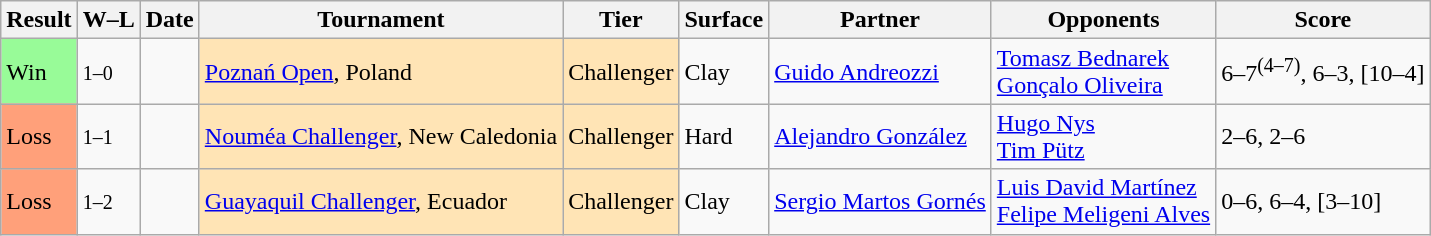<table class="sortable wikitable">
<tr>
<th>Result</th>
<th class="unsortable">W–L</th>
<th>Date</th>
<th>Tournament</th>
<th>Tier</th>
<th>Surface</th>
<th>Partner</th>
<th>Opponents</th>
<th class="unsortable">Score</th>
</tr>
<tr>
<td bgcolor=98FB98>Win</td>
<td><small>1–0</small></td>
<td><a href='#'></a></td>
<td style="background:moccasin;"><a href='#'>Poznań Open</a>, Poland</td>
<td style="background:moccasin;">Challenger</td>
<td>Clay</td>
<td> <a href='#'>Guido Andreozzi</a></td>
<td> <a href='#'>Tomasz Bednarek</a><br> <a href='#'>Gonçalo Oliveira</a></td>
<td>6–7<sup>(4–7)</sup>, 6–3, [10–4]</td>
</tr>
<tr>
<td bgcolor=FFA07A>Loss</td>
<td><small>1–1</small></td>
<td><a href='#'></a></td>
<td style="background:moccasin;"><a href='#'>Nouméa Challenger</a>, New Caledonia</td>
<td style="background:moccasin;">Challenger</td>
<td>Hard</td>
<td> <a href='#'>Alejandro González</a></td>
<td> <a href='#'>Hugo Nys</a><br> <a href='#'>Tim Pütz</a></td>
<td>2–6, 2–6</td>
</tr>
<tr>
<td bgcolor=FFA07A>Loss</td>
<td><small>1–2</small></td>
<td><a href='#'></a></td>
<td style="background:moccasin;"><a href='#'>Guayaquil Challenger</a>, Ecuador</td>
<td style="background:moccasin;">Challenger</td>
<td>Clay</td>
<td> <a href='#'>Sergio Martos Gornés</a></td>
<td> <a href='#'>Luis David Martínez</a><br> <a href='#'>Felipe Meligeni Alves</a></td>
<td>0–6, 6–4, [3–10]</td>
</tr>
</table>
